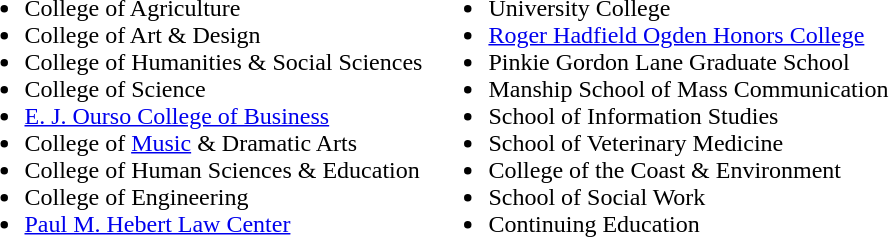<table>
<tr valign="top">
<td><br><ul><li>College of Agriculture</li><li>College of Art & Design</li><li>College of Humanities & Social Sciences</li><li>College of Science</li><li><a href='#'>E. J. Ourso College of Business</a></li><li>College of <a href='#'>Music</a> & Dramatic Arts</li><li>College of Human Sciences & Education</li><li>College of Engineering</li><li><a href='#'>Paul M. Hebert Law Center</a></li></ul></td>
<td><br><ul><li>University College</li><li><a href='#'>Roger Hadfield Ogden Honors College</a></li><li>Pinkie Gordon Lane Graduate School</li><li>Manship School of Mass Communication</li><li>School of Information Studies</li><li>School of Veterinary Medicine</li><li>College of the Coast & Environment</li><li>School of Social Work</li><li>Continuing Education</li></ul></td>
</tr>
</table>
